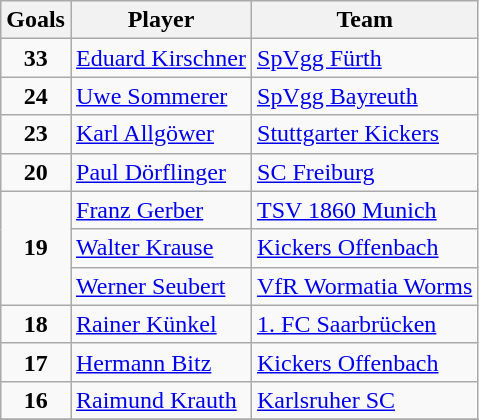<table class="wikitable">
<tr>
<th>Goals</th>
<th>Player</th>
<th>Team</th>
</tr>
<tr>
<td rowspan="1" align=center><strong>33</strong></td>
<td> <a href='#'>Eduard Kirschner</a></td>
<td><a href='#'>SpVgg Fürth</a></td>
</tr>
<tr>
<td rowspan="1" align=center><strong>24</strong></td>
<td> <a href='#'>Uwe Sommerer</a></td>
<td><a href='#'>SpVgg Bayreuth</a></td>
</tr>
<tr>
<td rowspan="1" align=center><strong>23</strong></td>
<td> <a href='#'>Karl Allgöwer</a></td>
<td><a href='#'>Stuttgarter Kickers</a></td>
</tr>
<tr>
<td rowspan="1" align=center><strong>20</strong></td>
<td> <a href='#'>Paul Dörflinger</a></td>
<td><a href='#'>SC Freiburg</a></td>
</tr>
<tr>
<td rowspan="3" align=center><strong>19</strong></td>
<td> <a href='#'>Franz Gerber</a></td>
<td><a href='#'>TSV 1860 Munich</a></td>
</tr>
<tr>
<td> <a href='#'>Walter Krause</a></td>
<td><a href='#'>Kickers Offenbach</a></td>
</tr>
<tr>
<td> <a href='#'>Werner Seubert</a></td>
<td><a href='#'>VfR Wormatia Worms</a></td>
</tr>
<tr>
<td rowspan="1" align=center><strong>18</strong></td>
<td> <a href='#'>Rainer Künkel</a></td>
<td><a href='#'>1. FC Saarbrücken</a></td>
</tr>
<tr>
<td rowspan="1" align=center><strong>17</strong></td>
<td> <a href='#'>Hermann Bitz</a></td>
<td><a href='#'>Kickers Offenbach</a></td>
</tr>
<tr>
<td rowspan="1" align=center><strong>16</strong></td>
<td> <a href='#'>Raimund Krauth</a></td>
<td><a href='#'>Karlsruher SC</a></td>
</tr>
<tr>
</tr>
</table>
